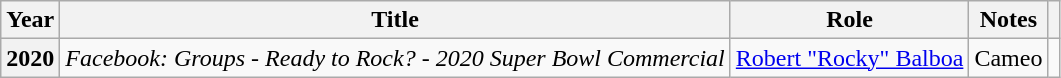<table class="wikitable plainrowheaders sortable" style="margin-right: 0;">
<tr>
<th scope="col">Year</th>
<th scope="col">Title</th>
<th scope="col">Role</th>
<th scope="col" class="unsortable">Notes</th>
<th scope="col" class="unsortable"></th>
</tr>
<tr>
<th scope=row>2020</th>
<td><em>Facebook: Groups - Ready to Rock? - 2020 Super Bowl Commercial</em></td>
<td><a href='#'>Robert "Rocky" Balboa</a></td>
<td>Cameo</td>
<td></td>
</tr>
</table>
